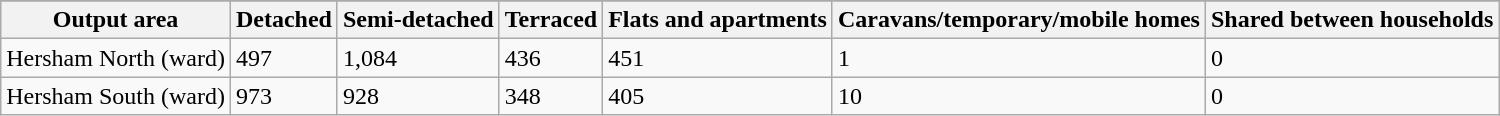<table class="wikitable">
<tr>
</tr>
<tr>
<th>Output area</th>
<th>Detached</th>
<th>Semi-detached</th>
<th>Terraced</th>
<th>Flats and apartments</th>
<th>Caravans/temporary/mobile homes</th>
<th>Shared between households</th>
</tr>
<tr>
<td>Hersham North (ward)</td>
<td>497</td>
<td>1,084</td>
<td>436</td>
<td>451</td>
<td>1</td>
<td>0</td>
</tr>
<tr>
<td>Hersham South (ward)</td>
<td>973</td>
<td>928</td>
<td>348</td>
<td>405</td>
<td>10</td>
<td>0</td>
</tr>
</table>
